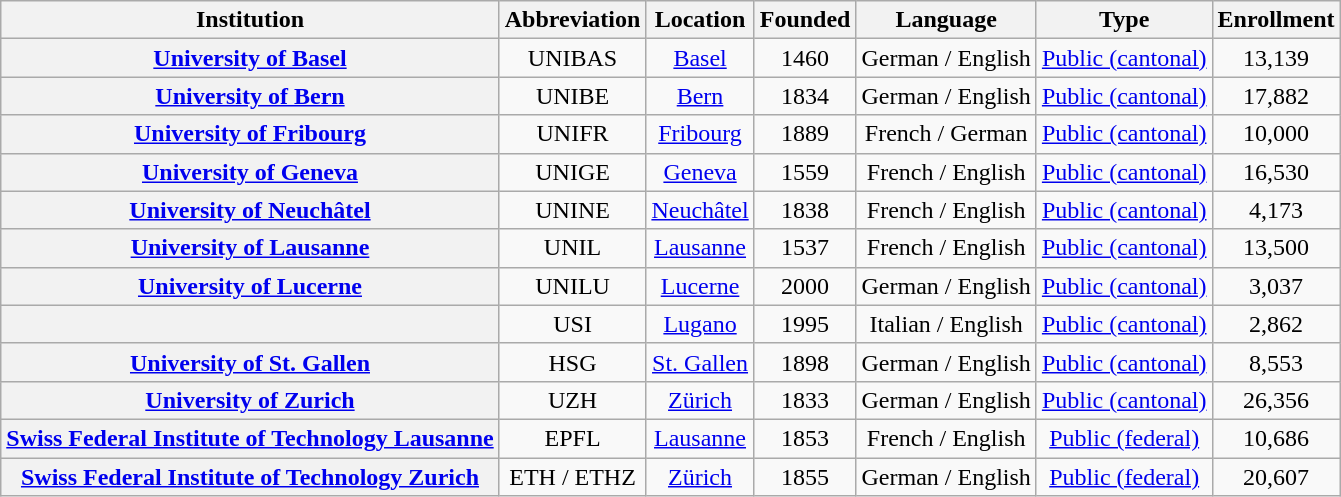<table class="wikitable sortable" style="text-align:center">
<tr>
<th>Institution</th>
<th>Abbreviation</th>
<th>Location</th>
<th>Founded</th>
<th>Language</th>
<th>Type</th>
<th>Enrollment</th>
</tr>
<tr>
<th><a href='#'>University of Basel</a></th>
<td>UNIBAS</td>
<td><a href='#'>Basel</a></td>
<td>1460</td>
<td>German / English</td>
<td><a href='#'>Public (cantonal)</a></td>
<td>13,139</td>
</tr>
<tr>
<th><a href='#'>University of Bern</a></th>
<td>UNIBE</td>
<td><a href='#'>Bern</a></td>
<td>1834</td>
<td>German / English</td>
<td><a href='#'>Public (cantonal)</a></td>
<td>17,882</td>
</tr>
<tr>
<th><a href='#'>University of Fribourg</a></th>
<td>UNIFR</td>
<td><a href='#'>Fribourg</a></td>
<td>1889</td>
<td>French / German</td>
<td><a href='#'>Public (cantonal)</a></td>
<td>10,000</td>
</tr>
<tr>
<th><a href='#'>University of Geneva</a></th>
<td>UNIGE</td>
<td><a href='#'>Geneva</a></td>
<td>1559</td>
<td>French / English</td>
<td><a href='#'>Public (cantonal)</a></td>
<td>16,530</td>
</tr>
<tr>
<th><a href='#'>University of Neuchâtel</a></th>
<td>UNINE</td>
<td><a href='#'>Neuchâtel</a></td>
<td>1838</td>
<td>French / English</td>
<td><a href='#'>Public (cantonal)</a></td>
<td>4,173</td>
</tr>
<tr>
<th><a href='#'>University of Lausanne</a></th>
<td>UNIL</td>
<td><a href='#'>Lausanne</a></td>
<td>1537</td>
<td>French / English</td>
<td><a href='#'>Public (cantonal)</a></td>
<td>13,500</td>
</tr>
<tr>
<th><a href='#'>University of Lucerne</a></th>
<td>UNILU</td>
<td><a href='#'>Lucerne</a></td>
<td>2000</td>
<td>German / English</td>
<td><a href='#'>Public (cantonal)</a></td>
<td>3,037</td>
</tr>
<tr>
<th></th>
<td>USI</td>
<td><a href='#'>Lugano</a></td>
<td>1995</td>
<td>Italian / English</td>
<td><a href='#'>Public (cantonal)</a></td>
<td>2,862</td>
</tr>
<tr>
<th><a href='#'>University of St. Gallen</a></th>
<td>HSG</td>
<td><a href='#'>St. Gallen</a></td>
<td>1898</td>
<td>German / English</td>
<td><a href='#'>Public (cantonal)</a></td>
<td>8,553</td>
</tr>
<tr>
<th><a href='#'>University of Zurich</a></th>
<td>UZH</td>
<td><a href='#'>Zürich</a></td>
<td>1833</td>
<td>German / English</td>
<td><a href='#'>Public (cantonal)</a></td>
<td>26,356</td>
</tr>
<tr>
<th><a href='#'>Swiss Federal Institute of Technology Lausanne</a></th>
<td>EPFL</td>
<td><a href='#'>Lausanne</a></td>
<td>1853</td>
<td>French / English</td>
<td><a href='#'>Public (federal)</a></td>
<td>10,686</td>
</tr>
<tr>
<th><a href='#'>Swiss Federal Institute of Technology Zurich</a></th>
<td>ETH / ETHZ</td>
<td><a href='#'>Zürich</a></td>
<td>1855</td>
<td>German / English</td>
<td><a href='#'>Public (federal)</a></td>
<td>20,607</td>
</tr>
</table>
